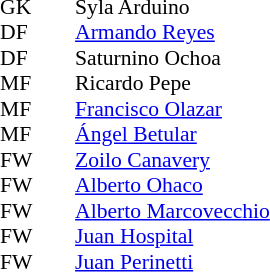<table style="font-size:90%; margin:0.2em auto;" cellspacing="0" cellpadding="0">
<tr>
<th width="25"></th>
<th width="25"></th>
</tr>
<tr>
<td>GK</td>
<td></td>
<td> Syla Arduino</td>
</tr>
<tr>
<td>DF</td>
<td></td>
<td> <a href='#'>Armando Reyes</a></td>
</tr>
<tr>
<td>DF</td>
<td></td>
<td> Saturnino Ochoa</td>
</tr>
<tr>
<td>MF</td>
<td></td>
<td> Ricardo Pepe</td>
</tr>
<tr>
<td>MF</td>
<td></td>
<td> <a href='#'>Francisco Olazar</a></td>
</tr>
<tr>
<td>MF</td>
<td></td>
<td> <a href='#'>Ángel Betular</a></td>
</tr>
<tr>
<td>FW</td>
<td></td>
<td> <a href='#'>Zoilo Canavery</a></td>
</tr>
<tr>
<td>FW</td>
<td></td>
<td> <a href='#'>Alberto Ohaco</a></td>
</tr>
<tr>
<td>FW</td>
<td></td>
<td> <a href='#'>Alberto Marcovecchio</a></td>
</tr>
<tr>
<td>FW</td>
<td></td>
<td> <a href='#'>Juan Hospital</a></td>
</tr>
<tr>
<td>FW</td>
<td></td>
<td> <a href='#'>Juan Perinetti</a></td>
</tr>
</table>
